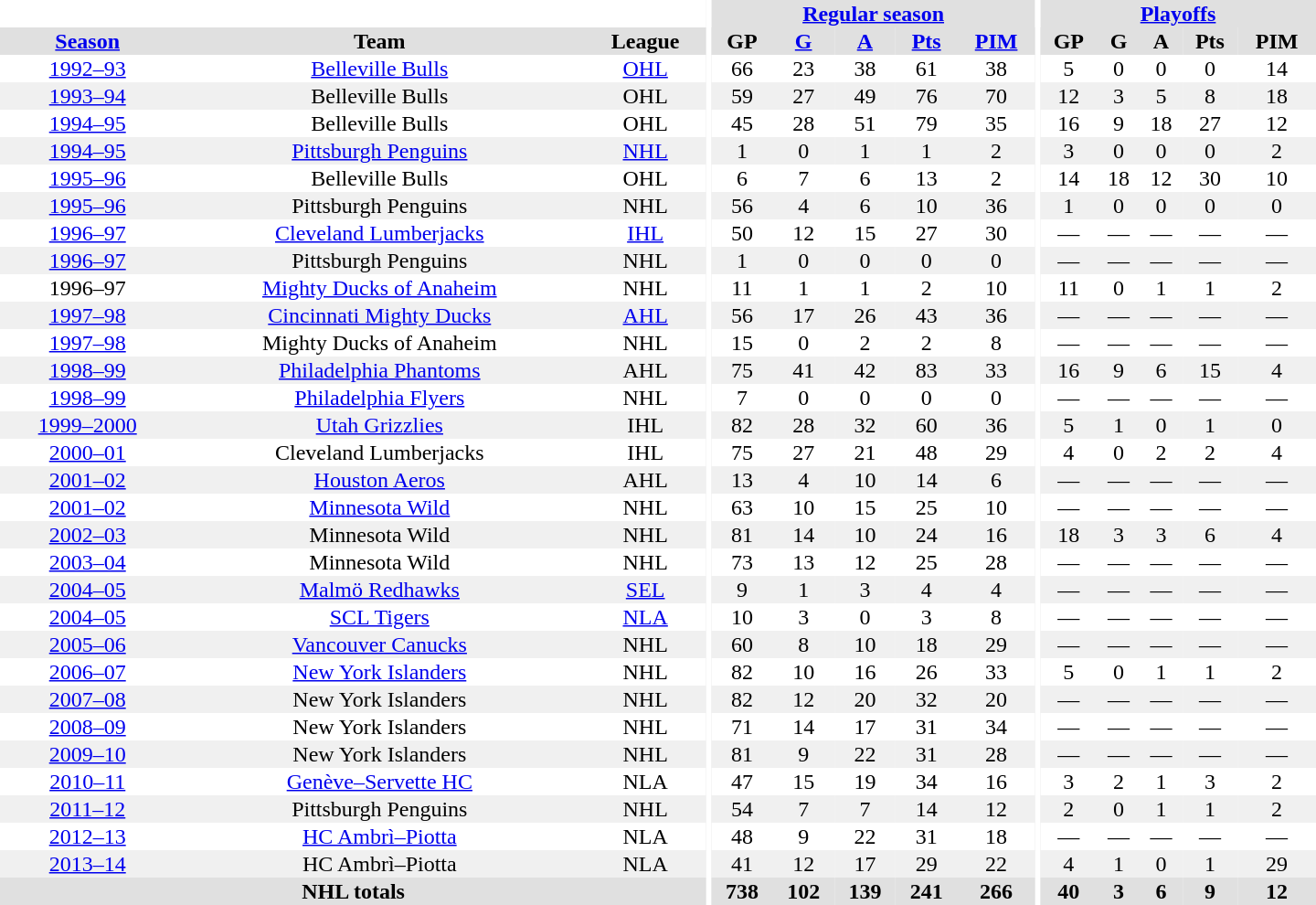<table border="0" cellpadding="1" cellspacing="0" style="text-align:center; width:60em">
<tr bgcolor="#e0e0e0">
<th colspan="3" bgcolor="#ffffff"></th>
<th rowspan="99" bgcolor="#ffffff"></th>
<th colspan="5"><a href='#'>Regular season</a></th>
<th rowspan="99" bgcolor="#ffffff"></th>
<th colspan="5"><a href='#'>Playoffs</a></th>
</tr>
<tr bgcolor="#e0e0e0">
<th><a href='#'>Season</a></th>
<th>Team</th>
<th>League</th>
<th>GP</th>
<th><a href='#'>G</a></th>
<th><a href='#'>A</a></th>
<th><a href='#'>Pts</a></th>
<th><a href='#'>PIM</a></th>
<th>GP</th>
<th>G</th>
<th>A</th>
<th>Pts</th>
<th>PIM</th>
</tr>
<tr>
<td><a href='#'>1992–93</a></td>
<td><a href='#'>Belleville Bulls</a></td>
<td><a href='#'>OHL</a></td>
<td>66</td>
<td>23</td>
<td>38</td>
<td>61</td>
<td>38</td>
<td>5</td>
<td>0</td>
<td>0</td>
<td>0</td>
<td>14</td>
</tr>
<tr bgcolor="#f0f0f0">
<td><a href='#'>1993–94</a></td>
<td>Belleville Bulls</td>
<td>OHL</td>
<td>59</td>
<td>27</td>
<td>49</td>
<td>76</td>
<td>70</td>
<td>12</td>
<td>3</td>
<td>5</td>
<td>8</td>
<td>18</td>
</tr>
<tr>
<td><a href='#'>1994–95</a></td>
<td>Belleville Bulls</td>
<td>OHL</td>
<td>45</td>
<td>28</td>
<td>51</td>
<td>79</td>
<td>35</td>
<td>16</td>
<td>9</td>
<td>18</td>
<td>27</td>
<td>12</td>
</tr>
<tr bgcolor="#f0f0f0">
<td><a href='#'>1994–95</a></td>
<td><a href='#'>Pittsburgh Penguins</a></td>
<td><a href='#'>NHL</a></td>
<td>1</td>
<td>0</td>
<td>1</td>
<td>1</td>
<td>2</td>
<td>3</td>
<td>0</td>
<td>0</td>
<td>0</td>
<td>2</td>
</tr>
<tr>
<td><a href='#'>1995–96</a></td>
<td>Belleville Bulls</td>
<td>OHL</td>
<td>6</td>
<td>7</td>
<td>6</td>
<td>13</td>
<td>2</td>
<td>14</td>
<td>18</td>
<td>12</td>
<td>30</td>
<td>10</td>
</tr>
<tr bgcolor="#f0f0f0">
<td><a href='#'>1995–96</a></td>
<td>Pittsburgh Penguins</td>
<td>NHL</td>
<td>56</td>
<td>4</td>
<td>6</td>
<td>10</td>
<td>36</td>
<td>1</td>
<td>0</td>
<td>0</td>
<td>0</td>
<td>0</td>
</tr>
<tr>
<td><a href='#'>1996–97</a></td>
<td><a href='#'>Cleveland Lumberjacks</a></td>
<td><a href='#'>IHL</a></td>
<td>50</td>
<td>12</td>
<td>15</td>
<td>27</td>
<td>30</td>
<td>—</td>
<td>—</td>
<td>—</td>
<td>—</td>
<td>—</td>
</tr>
<tr bgcolor="#f0f0f0">
<td><a href='#'>1996–97</a></td>
<td>Pittsburgh Penguins</td>
<td>NHL</td>
<td>1</td>
<td>0</td>
<td>0</td>
<td>0</td>
<td>0</td>
<td>—</td>
<td>—</td>
<td>—</td>
<td>—</td>
<td>—</td>
</tr>
<tr>
<td>1996–97</td>
<td><a href='#'>Mighty Ducks of Anaheim</a></td>
<td>NHL</td>
<td>11</td>
<td>1</td>
<td>1</td>
<td>2</td>
<td>10</td>
<td>11</td>
<td>0</td>
<td>1</td>
<td>1</td>
<td>2</td>
</tr>
<tr bgcolor="#f0f0f0">
<td><a href='#'>1997–98</a></td>
<td><a href='#'>Cincinnati Mighty Ducks</a></td>
<td><a href='#'>AHL</a></td>
<td>56</td>
<td>17</td>
<td>26</td>
<td>43</td>
<td>36</td>
<td>—</td>
<td>—</td>
<td>—</td>
<td>—</td>
<td>—</td>
</tr>
<tr>
<td><a href='#'>1997–98</a></td>
<td>Mighty Ducks of Anaheim</td>
<td>NHL</td>
<td>15</td>
<td>0</td>
<td>2</td>
<td>2</td>
<td>8</td>
<td>—</td>
<td>—</td>
<td>—</td>
<td>—</td>
<td>—</td>
</tr>
<tr bgcolor="#f0f0f0">
<td><a href='#'>1998–99</a></td>
<td><a href='#'>Philadelphia Phantoms</a></td>
<td>AHL</td>
<td>75</td>
<td>41</td>
<td>42</td>
<td>83</td>
<td>33</td>
<td>16</td>
<td>9</td>
<td>6</td>
<td>15</td>
<td>4</td>
</tr>
<tr>
<td><a href='#'>1998–99</a></td>
<td><a href='#'>Philadelphia Flyers</a></td>
<td>NHL</td>
<td>7</td>
<td>0</td>
<td>0</td>
<td>0</td>
<td>0</td>
<td>—</td>
<td>—</td>
<td>—</td>
<td>—</td>
<td>—</td>
</tr>
<tr bgcolor="#f0f0f0">
<td><a href='#'>1999–2000</a></td>
<td><a href='#'>Utah Grizzlies</a></td>
<td>IHL</td>
<td>82</td>
<td>28</td>
<td>32</td>
<td>60</td>
<td>36</td>
<td>5</td>
<td>1</td>
<td>0</td>
<td>1</td>
<td>0</td>
</tr>
<tr>
<td><a href='#'>2000–01</a></td>
<td>Cleveland Lumberjacks</td>
<td>IHL</td>
<td>75</td>
<td>27</td>
<td>21</td>
<td>48</td>
<td>29</td>
<td>4</td>
<td>0</td>
<td>2</td>
<td>2</td>
<td>4</td>
</tr>
<tr bgcolor="#f0f0f0">
<td><a href='#'>2001–02</a></td>
<td><a href='#'>Houston Aeros</a></td>
<td>AHL</td>
<td>13</td>
<td>4</td>
<td>10</td>
<td>14</td>
<td>6</td>
<td>—</td>
<td>—</td>
<td>—</td>
<td>—</td>
<td>—</td>
</tr>
<tr>
<td><a href='#'>2001–02</a></td>
<td><a href='#'>Minnesota Wild</a></td>
<td>NHL</td>
<td>63</td>
<td>10</td>
<td>15</td>
<td>25</td>
<td>10</td>
<td>—</td>
<td>—</td>
<td>—</td>
<td>—</td>
<td>—</td>
</tr>
<tr bgcolor="#f0f0f0">
<td><a href='#'>2002–03</a></td>
<td>Minnesota Wild</td>
<td>NHL</td>
<td>81</td>
<td>14</td>
<td>10</td>
<td>24</td>
<td>16</td>
<td>18</td>
<td>3</td>
<td>3</td>
<td>6</td>
<td>4</td>
</tr>
<tr>
<td><a href='#'>2003–04</a></td>
<td>Minnesota Wild</td>
<td>NHL</td>
<td>73</td>
<td>13</td>
<td>12</td>
<td>25</td>
<td>28</td>
<td>—</td>
<td>—</td>
<td>—</td>
<td>—</td>
<td>—</td>
</tr>
<tr bgcolor="#f0f0f0">
<td><a href='#'>2004–05</a></td>
<td><a href='#'>Malmö Redhawks</a></td>
<td><a href='#'>SEL</a></td>
<td>9</td>
<td>1</td>
<td>3</td>
<td>4</td>
<td>4</td>
<td>—</td>
<td>—</td>
<td>—</td>
<td>—</td>
<td>—</td>
</tr>
<tr>
<td><a href='#'>2004–05</a></td>
<td><a href='#'>SCL Tigers</a></td>
<td><a href='#'>NLA</a></td>
<td>10</td>
<td>3</td>
<td>0</td>
<td>3</td>
<td>8</td>
<td>—</td>
<td>—</td>
<td>—</td>
<td>—</td>
<td>—</td>
</tr>
<tr bgcolor="#f0f0f0">
<td><a href='#'>2005–06</a></td>
<td><a href='#'>Vancouver Canucks</a></td>
<td>NHL</td>
<td>60</td>
<td>8</td>
<td>10</td>
<td>18</td>
<td>29</td>
<td>—</td>
<td>—</td>
<td>—</td>
<td>—</td>
<td>—</td>
</tr>
<tr>
<td><a href='#'>2006–07</a></td>
<td><a href='#'>New York Islanders</a></td>
<td>NHL</td>
<td>82</td>
<td>10</td>
<td>16</td>
<td>26</td>
<td>33</td>
<td>5</td>
<td>0</td>
<td>1</td>
<td>1</td>
<td>2</td>
</tr>
<tr bgcolor="#f0f0f0">
<td><a href='#'>2007–08</a></td>
<td>New York Islanders</td>
<td>NHL</td>
<td>82</td>
<td>12</td>
<td>20</td>
<td>32</td>
<td>20</td>
<td>—</td>
<td>—</td>
<td>—</td>
<td>—</td>
<td>—</td>
</tr>
<tr>
<td><a href='#'>2008–09</a></td>
<td>New York Islanders</td>
<td>NHL</td>
<td>71</td>
<td>14</td>
<td>17</td>
<td>31</td>
<td>34</td>
<td>—</td>
<td>—</td>
<td>—</td>
<td>—</td>
<td>—</td>
</tr>
<tr bgcolor="#f0f0f0">
<td><a href='#'>2009–10</a></td>
<td>New York Islanders</td>
<td>NHL</td>
<td>81</td>
<td>9</td>
<td>22</td>
<td>31</td>
<td>28</td>
<td>—</td>
<td>—</td>
<td>—</td>
<td>—</td>
<td>—</td>
</tr>
<tr>
<td><a href='#'>2010–11</a></td>
<td><a href='#'>Genève–Servette HC</a></td>
<td>NLA</td>
<td>47</td>
<td>15</td>
<td>19</td>
<td>34</td>
<td>16</td>
<td>3</td>
<td>2</td>
<td>1</td>
<td>3</td>
<td>2</td>
</tr>
<tr bgcolor="#f0f0f0">
<td><a href='#'>2011–12</a></td>
<td>Pittsburgh Penguins</td>
<td>NHL</td>
<td>54</td>
<td>7</td>
<td>7</td>
<td>14</td>
<td>12</td>
<td>2</td>
<td>0</td>
<td>1</td>
<td>1</td>
<td>2</td>
</tr>
<tr>
<td><a href='#'>2012–13</a></td>
<td><a href='#'>HC Ambrì–Piotta</a></td>
<td>NLA</td>
<td>48</td>
<td>9</td>
<td>22</td>
<td>31</td>
<td>18</td>
<td>—</td>
<td>—</td>
<td>—</td>
<td>—</td>
<td>—</td>
</tr>
<tr bgcolor="#f0f0f0">
<td><a href='#'>2013–14</a></td>
<td>HC Ambrì–Piotta</td>
<td>NLA</td>
<td>41</td>
<td>12</td>
<td>17</td>
<td>29</td>
<td>22</td>
<td>4</td>
<td>1</td>
<td>0</td>
<td>1</td>
<td>29</td>
</tr>
<tr bgcolor="#e0e0e0">
<th colspan="3">NHL totals</th>
<th>738</th>
<th>102</th>
<th>139</th>
<th>241</th>
<th>266</th>
<th>40</th>
<th>3</th>
<th>6</th>
<th>9</th>
<th>12</th>
</tr>
<tr>
</tr>
</table>
